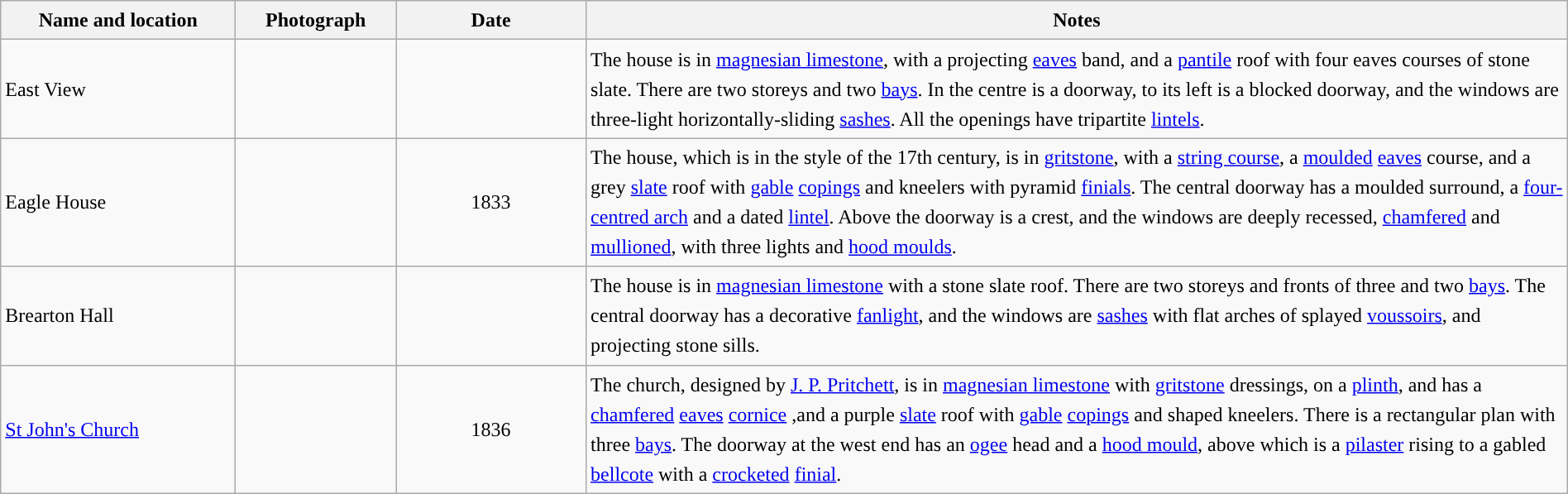<table class="wikitable sortable plainrowheaders" style="width:100%;border:0px;text-align:left;line-height:150%;">
<tr>
<th scope="col"  style="width:150px">Name and location</th>
<th scope="col"  style="width:100px" class="unsortable">Photograph</th>
<th scope="col"  style="width:120px">Date</th>
<th scope="col"  style="width:650px" class="unsortable">Notes</th>
</tr>
<tr>
<td>East View<br><small></small></td>
<td></td>
<td align="center"></td>
<td>The house is in <a href='#'>magnesian limestone</a>, with a projecting <a href='#'>eaves</a> band, and a <a href='#'>pantile</a> roof with four eaves courses of stone slate.  There are two storeys and two <a href='#'>bays</a>.  In the centre is a doorway, to its left is a blocked doorway, and the windows are three-light horizontally-sliding <a href='#'>sashes</a>.  All the openings have tripartite <a href='#'>lintels</a>.</td>
</tr>
<tr>
<td>Eagle House<br><small></small></td>
<td></td>
<td align="center">1833</td>
<td>The house, which is in the style of the 17th century, is in <a href='#'>gritstone</a>, with a <a href='#'>string course</a>, a <a href='#'>moulded</a> <a href='#'>eaves</a> course, and a grey <a href='#'>slate</a> roof with <a href='#'>gable</a> <a href='#'>copings</a> and kneelers with pyramid <a href='#'>finials</a>.  The central doorway has a moulded surround, a <a href='#'>four-centred arch</a> and a dated <a href='#'>lintel</a>.  Above the doorway is a crest, and the windows are deeply recessed, <a href='#'>chamfered</a> and <a href='#'>mullioned</a>, with three lights and <a href='#'>hood moulds</a>.</td>
</tr>
<tr>
<td>Brearton Hall<br><small></small></td>
<td></td>
<td align="center"></td>
<td>The house is in <a href='#'>magnesian limestone</a> with a stone slate roof.  There are two storeys and fronts of three and two <a href='#'>bays</a>.  The central doorway has a decorative <a href='#'>fanlight</a>, and the windows are <a href='#'>sashes</a> with flat arches of splayed <a href='#'>voussoirs</a>, and projecting stone sills.</td>
</tr>
<tr>
<td><a href='#'>St John's Church</a><br><small></small></td>
<td></td>
<td align="center">1836</td>
<td>The church, designed by <a href='#'>J. P. Pritchett</a>, is in <a href='#'>magnesian limestone</a> with <a href='#'>gritstone</a> dressings, on a <a href='#'>plinth</a>, and has a <a href='#'>chamfered</a> <a href='#'>eaves</a> <a href='#'>cornice</a> ,and a purple <a href='#'>slate</a> roof with <a href='#'>gable</a> <a href='#'>copings</a> and shaped kneelers.  There is a rectangular plan with three <a href='#'>bays</a>.  The doorway at the west end has an <a href='#'>ogee</a> head and a <a href='#'>hood mould</a>, above which is a <a href='#'>pilaster</a> rising to a gabled <a href='#'>bellcote</a> with a <a href='#'>crocketed</a> <a href='#'>finial</a>.</td>
</tr>
<tr>
</tr>
</table>
